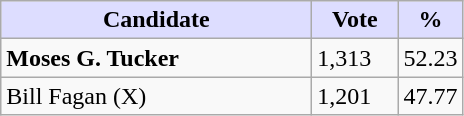<table class="wikitable">
<tr>
<th style="background:#ddf; width:200px;">Candidate</th>
<th style="background:#ddf; width:50px;">Vote</th>
<th style="background:#ddf; width:30px;">%</th>
</tr>
<tr>
<td><strong>Moses G. Tucker</strong></td>
<td>1,313</td>
<td>52.23</td>
</tr>
<tr>
<td>Bill Fagan (X)</td>
<td>1,201</td>
<td>47.77</td>
</tr>
</table>
